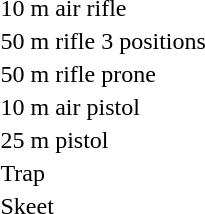<table>
<tr>
<td>10 m air rifle</td>
<td></td>
<td></td>
<td></td>
</tr>
<tr>
<td>50 m rifle 3 positions</td>
<td></td>
<td></td>
<td></td>
</tr>
<tr>
<td>50 m rifle prone</td>
<td></td>
<td></td>
<td></td>
</tr>
<tr>
<td>10 m air pistol</td>
<td></td>
<td></td>
<td></td>
</tr>
<tr>
<td>25 m pistol</td>
<td></td>
<td></td>
<td></td>
</tr>
<tr>
<td>Trap</td>
<td></td>
<td></td>
<td></td>
</tr>
<tr>
<td>Skeet</td>
<td></td>
<td></td>
<td></td>
</tr>
</table>
